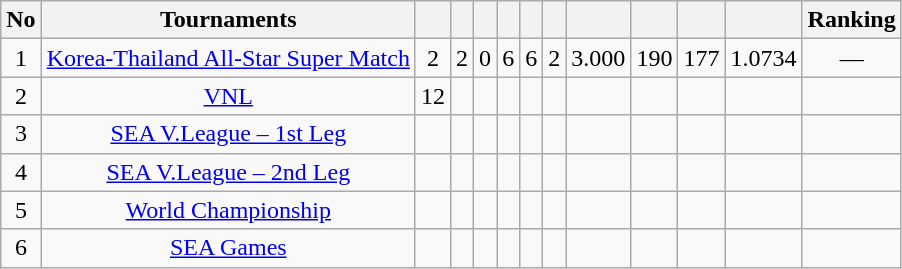<table class="wikitable" style="text-align: center;">
<tr>
<th>No</th>
<th>Tournaments</th>
<th></th>
<th></th>
<th></th>
<th></th>
<th></th>
<th></th>
<th></th>
<th></th>
<th></th>
<th></th>
<th>Ranking</th>
</tr>
<tr>
<td>1</td>
<td><a href='#'>Korea-Thailand All-Star Super Match</a></td>
<td>2</td>
<td>2</td>
<td>0</td>
<td>6</td>
<td>6</td>
<td>2</td>
<td>3.000</td>
<td>190</td>
<td>177</td>
<td>1.0734</td>
<td>—</td>
</tr>
<tr>
<td>2</td>
<td><a href='#'>VNL</a></td>
<td>12</td>
<td></td>
<td></td>
<td></td>
<td></td>
<td></td>
<td></td>
<td></td>
<td></td>
<td></td>
<td></td>
</tr>
<tr>
<td>3</td>
<td><a href='#'>SEA V.League – 1st Leg</a></td>
<td></td>
<td></td>
<td></td>
<td></td>
<td></td>
<td></td>
<td></td>
<td></td>
<td></td>
<td></td>
<td></td>
</tr>
<tr>
<td>4</td>
<td><a href='#'>SEA V.League – 2nd Leg</a></td>
<td></td>
<td></td>
<td></td>
<td></td>
<td></td>
<td></td>
<td></td>
<td></td>
<td></td>
<td></td>
<td></td>
</tr>
<tr>
<td>5</td>
<td><a href='#'>World Championship</a></td>
<td></td>
<td></td>
<td></td>
<td></td>
<td></td>
<td></td>
<td></td>
<td></td>
<td></td>
<td></td>
<td></td>
</tr>
<tr>
<td>6</td>
<td><a href='#'>SEA Games</a></td>
<td></td>
<td></td>
<td></td>
<td></td>
<td></td>
<td></td>
<td></td>
<td></td>
<td></td>
<td></td>
<td></td>
</tr>
</table>
